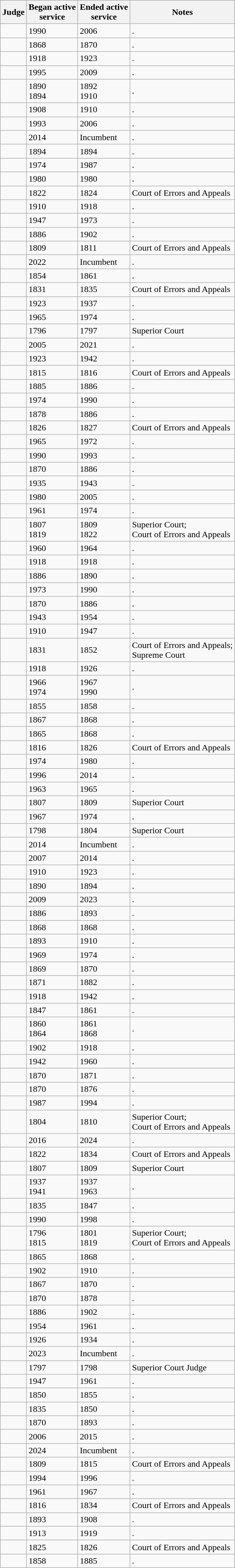<table class="wikitable sortable">
<tr>
<th>Judge</th>
<th>Began active<br>service</th>
<th>Ended active<br>service</th>
<th>Notes</th>
</tr>
<tr>
<td></td>
<td>1990</td>
<td>2006</td>
<td>.</td>
</tr>
<tr>
<td></td>
<td>1868</td>
<td>1870</td>
<td>.</td>
</tr>
<tr>
<td></td>
<td>1918</td>
<td>1923</td>
<td>.</td>
</tr>
<tr>
<td></td>
<td>1995</td>
<td>2009</td>
<td>.</td>
</tr>
<tr>
<td></td>
<td>1890 <br>1894</td>
<td>1892 <br>1910</td>
<td>.</td>
</tr>
<tr>
<td></td>
<td>1908</td>
<td>1910</td>
<td>.</td>
</tr>
<tr>
<td></td>
<td>1993</td>
<td>2006</td>
<td>.</td>
</tr>
<tr>
<td></td>
<td>2014</td>
<td>Incumbent</td>
<td>.</td>
</tr>
<tr>
<td></td>
<td>1894</td>
<td>1894</td>
<td>.</td>
</tr>
<tr>
<td></td>
<td>1974</td>
<td>1987</td>
<td>.</td>
</tr>
<tr>
<td></td>
<td>1980</td>
<td>1980</td>
<td>.</td>
</tr>
<tr>
<td></td>
<td>1822</td>
<td>1824</td>
<td>Court of Errors and Appeals</td>
</tr>
<tr>
<td></td>
<td>1910</td>
<td>1918</td>
<td>.</td>
</tr>
<tr>
<td></td>
<td>1947</td>
<td>1973</td>
<td>.</td>
</tr>
<tr>
<td></td>
<td>1886</td>
<td>1902</td>
<td>.</td>
</tr>
<tr>
<td></td>
<td>1809</td>
<td>1811</td>
<td>Court of Errors and Appeals</td>
</tr>
<tr>
<td></td>
<td>2022</td>
<td>Incumbent</td>
<td>.</td>
</tr>
<tr>
<td></td>
<td>1854</td>
<td>1861</td>
<td>.</td>
</tr>
<tr>
<td></td>
<td>1831</td>
<td>1835</td>
<td>Court of Errors and Appeals</td>
</tr>
<tr>
<td></td>
<td>1923</td>
<td>1937</td>
<td>.</td>
</tr>
<tr>
<td></td>
<td>1965</td>
<td>1974</td>
<td>.</td>
</tr>
<tr>
<td></td>
<td>1796</td>
<td>1797</td>
<td>Superior Court</td>
</tr>
<tr>
<td></td>
<td>2005</td>
<td>2021</td>
<td>.</td>
</tr>
<tr>
<td></td>
<td>1923</td>
<td>1942</td>
<td>.</td>
</tr>
<tr>
<td></td>
<td>1815</td>
<td>1816</td>
<td>Court of Errors and Appeals</td>
</tr>
<tr>
<td></td>
<td>1885</td>
<td>1886</td>
<td>.</td>
</tr>
<tr>
<td></td>
<td>1974</td>
<td>1990</td>
<td>.</td>
</tr>
<tr>
<td></td>
<td>1878</td>
<td>1886</td>
<td>.</td>
</tr>
<tr>
<td></td>
<td>1826</td>
<td>1827</td>
<td>Court of Errors and Appeals</td>
</tr>
<tr>
<td></td>
<td>1965</td>
<td>1972</td>
<td>.</td>
</tr>
<tr>
<td></td>
<td>1990</td>
<td>1993</td>
<td>.</td>
</tr>
<tr>
<td></td>
<td>1870</td>
<td>1886</td>
<td>.</td>
</tr>
<tr>
<td></td>
<td>1935</td>
<td>1943</td>
<td>.</td>
</tr>
<tr>
<td></td>
<td>1980</td>
<td>2005</td>
<td>.</td>
</tr>
<tr>
<td></td>
<td>1961</td>
<td>1974</td>
<td>.</td>
</tr>
<tr>
<td></td>
<td>1807 <br>1819</td>
<td>1809 <br>1822</td>
<td>Superior Court;<br>Court of Errors and Appeals</td>
</tr>
<tr>
<td></td>
<td>1960</td>
<td>1964</td>
<td>.</td>
</tr>
<tr>
<td></td>
<td>1918</td>
<td>1918</td>
<td>.</td>
</tr>
<tr>
<td></td>
<td>1886</td>
<td>1890</td>
<td>.</td>
</tr>
<tr>
<td></td>
<td>1973</td>
<td>1990</td>
<td>.</td>
</tr>
<tr>
<td></td>
<td>1870</td>
<td>1886</td>
<td>.</td>
</tr>
<tr>
<td></td>
<td>1943</td>
<td>1954</td>
<td>.</td>
</tr>
<tr>
<td></td>
<td>1910</td>
<td>1947</td>
<td>.</td>
</tr>
<tr>
<td></td>
<td>1831</td>
<td>1852</td>
<td>Court of Errors and Appeals;<br>Supreme Court</td>
</tr>
<tr>
<td></td>
<td>1918</td>
<td>1926</td>
<td>.</td>
</tr>
<tr>
<td></td>
<td>1966 <br>1974</td>
<td>1967 <br>1990</td>
<td>.</td>
</tr>
<tr>
<td></td>
<td>1855</td>
<td>1858</td>
<td>.</td>
</tr>
<tr>
<td></td>
<td>1867</td>
<td>1868</td>
<td>.</td>
</tr>
<tr>
<td></td>
<td>1865</td>
<td>1868</td>
<td>.</td>
</tr>
<tr>
<td></td>
<td>1816</td>
<td>1826</td>
<td>Court of Errors and Appeals</td>
</tr>
<tr>
<td></td>
<td>1974</td>
<td>1980</td>
<td>.</td>
</tr>
<tr>
<td></td>
<td>1996</td>
<td>2014</td>
<td>.</td>
</tr>
<tr>
<td></td>
<td>1963</td>
<td>1965</td>
<td>.</td>
</tr>
<tr>
<td></td>
<td>1807</td>
<td>1809</td>
<td>Superior Court</td>
</tr>
<tr>
<td></td>
<td>1967</td>
<td>1974</td>
<td>.</td>
</tr>
<tr>
<td></td>
<td>1798</td>
<td>1804</td>
<td>Superior Court</td>
</tr>
<tr>
<td></td>
<td>2014</td>
<td>Incumbent</td>
<td>.</td>
</tr>
<tr>
<td></td>
<td>2007</td>
<td>2014</td>
<td>.</td>
</tr>
<tr>
<td></td>
<td>1910</td>
<td>1923</td>
<td>.</td>
</tr>
<tr>
<td></td>
<td>1890</td>
<td>1894</td>
<td>.</td>
</tr>
<tr>
<td></td>
<td>2009</td>
<td>2023</td>
<td>.</td>
</tr>
<tr>
<td></td>
<td>1886</td>
<td>1893</td>
<td>.</td>
</tr>
<tr>
<td></td>
<td>1868</td>
<td>1868</td>
<td>.</td>
</tr>
<tr>
<td></td>
<td>1893</td>
<td>1910</td>
<td>.</td>
</tr>
<tr>
<td></td>
<td>1969</td>
<td>1974</td>
<td>.</td>
</tr>
<tr>
<td></td>
<td>1869</td>
<td>1870</td>
<td>.</td>
</tr>
<tr>
<td></td>
<td>1871</td>
<td>1882</td>
<td>.</td>
</tr>
<tr>
<td></td>
<td>1918</td>
<td>1942</td>
<td>.</td>
</tr>
<tr>
<td></td>
<td>1847</td>
<td>1861</td>
<td>.</td>
</tr>
<tr>
<td></td>
<td>1860 <br>1864</td>
<td>1861 <br>1868</td>
<td>.</td>
</tr>
<tr>
<td></td>
<td>1902</td>
<td>1918</td>
<td>.</td>
</tr>
<tr>
<td></td>
<td>1942</td>
<td>1960</td>
<td>.</td>
</tr>
<tr>
<td></td>
<td>1870</td>
<td>1871</td>
<td>.</td>
</tr>
<tr>
<td></td>
<td>1870</td>
<td>1876</td>
<td>.</td>
</tr>
<tr>
<td></td>
<td>1987</td>
<td>1994</td>
<td>.</td>
</tr>
<tr>
<td></td>
<td>1804</td>
<td>1810</td>
<td>Superior Court;<br>Court of Errors and Appeals</td>
</tr>
<tr>
<td></td>
<td>2016</td>
<td>2024</td>
<td>.</td>
</tr>
<tr>
<td></td>
<td>1822</td>
<td>1834</td>
<td>Court of Errors and Appeals</td>
</tr>
<tr>
<td></td>
<td>1807</td>
<td>1809</td>
<td>Superior Court</td>
</tr>
<tr>
<td></td>
<td>1937 <br>1941</td>
<td>1937<br>1963</td>
<td>.</td>
</tr>
<tr>
<td></td>
<td>1835</td>
<td>1847</td>
<td>.</td>
</tr>
<tr>
<td></td>
<td>1990</td>
<td>1998</td>
<td>.</td>
</tr>
<tr>
<td></td>
<td>1796 <br>1815</td>
<td>1801 <br>1819</td>
<td>Superior Court;<br>Court of Errors and Appeals</td>
</tr>
<tr>
<td></td>
<td>1865</td>
<td>1868 </td>
<td>.</td>
</tr>
<tr>
<td></td>
<td>1902</td>
<td>1910</td>
<td>.</td>
</tr>
<tr>
<td></td>
<td>1867</td>
<td>1870</td>
<td>.</td>
</tr>
<tr>
<td></td>
<td>1870</td>
<td>1878</td>
<td>.</td>
</tr>
<tr>
<td></td>
<td>1886</td>
<td>1902</td>
<td>.</td>
</tr>
<tr>
<td></td>
<td>1954</td>
<td>1961</td>
<td>.</td>
</tr>
<tr>
<td></td>
<td>1926</td>
<td>1934</td>
<td>.</td>
</tr>
<tr>
<td></td>
<td>2023</td>
<td>Incumbent</td>
<td>.</td>
</tr>
<tr>
<td></td>
<td>1797</td>
<td>1798</td>
<td>Superior Court Judge</td>
</tr>
<tr>
<td></td>
<td>1947</td>
<td>1961</td>
<td>.</td>
</tr>
<tr>
<td></td>
<td>1850</td>
<td>1855</td>
<td>.</td>
</tr>
<tr>
<td></td>
<td>1835</td>
<td>1850</td>
<td>.</td>
</tr>
<tr>
<td></td>
<td>1870</td>
<td>1893</td>
<td>.</td>
</tr>
<tr>
<td></td>
<td>2006</td>
<td>2015</td>
<td>.</td>
</tr>
<tr>
<td></td>
<td>2024</td>
<td>Incumbent</td>
<td>.</td>
</tr>
<tr>
<td></td>
<td>1809</td>
<td>1815</td>
<td>Court of Errors and Appeals</td>
</tr>
<tr>
<td></td>
<td>1994</td>
<td>1996</td>
<td>.</td>
</tr>
<tr>
<td></td>
<td>1961</td>
<td>1967</td>
<td>.</td>
</tr>
<tr>
<td></td>
<td>1816</td>
<td>1834</td>
<td>Court of Errors and Appeals</td>
</tr>
<tr>
<td></td>
<td>1893</td>
<td>1908</td>
<td>.</td>
</tr>
<tr>
<td></td>
<td>1913</td>
<td>1919</td>
<td>.</td>
</tr>
<tr>
<td></td>
<td>1825</td>
<td>1826</td>
<td>Court of Errors and Appeals</td>
</tr>
<tr>
<td></td>
<td>1858</td>
<td>1885</td>
<td>.</td>
</tr>
</table>
